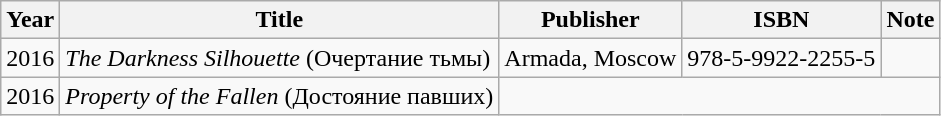<table class="wikitable sortable">
<tr>
<th>Year</th>
<th>Title</th>
<th>Publisher</th>
<th>ISBN</th>
<th>Note</th>
</tr>
<tr>
<td>2016</td>
<td><em>The Darkness Silhouette</em> (Очертание тьмы)</td>
<td>Armada, Moscow</td>
<td>978-5-9922-2255-5</td>
<td></td>
</tr>
<tr>
<td>2016</td>
<td><em>Property of the Fallen</em> (Достояние павших)</td>
</tr>
</table>
